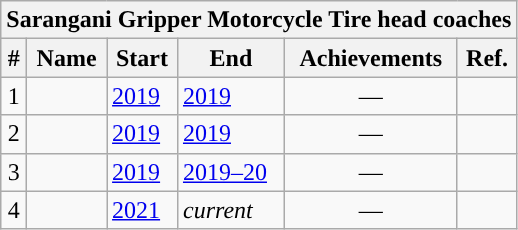<table class="wikitable sortable">
<tr>
<th colspan="6">Sarangani Gripper Motorcycle Tire head coaches</th>
</tr>
<tr>
<th>#</th>
<th>Name</th>
<th>Start</th>
<th>End</th>
<th>Achievements</th>
<th>Ref.</th>
</tr>
<tr>
<td align=center>1</td>
<td></td>
<td><a href='#'>2019</a></td>
<td><a href='#'>2019</a></td>
<td align=center>—</td>
<td></td>
</tr>
<tr>
<td align=center>2</td>
<td></td>
<td><a href='#'>2019</a></td>
<td><a href='#'>2019</a></td>
<td align=center>—</td>
<td></td>
</tr>
<tr>
<td align=center>3</td>
<td></td>
<td><a href='#'>2019</a></td>
<td><a href='#'>2019–20</a></td>
<td align=center>—</td>
<td></td>
</tr>
<tr>
<td align=center>4</td>
<td></td>
<td><a href='#'>2021</a></td>
<td><em>current</em></td>
<td align=center>—</td>
<td></td>
</tr>
</table>
